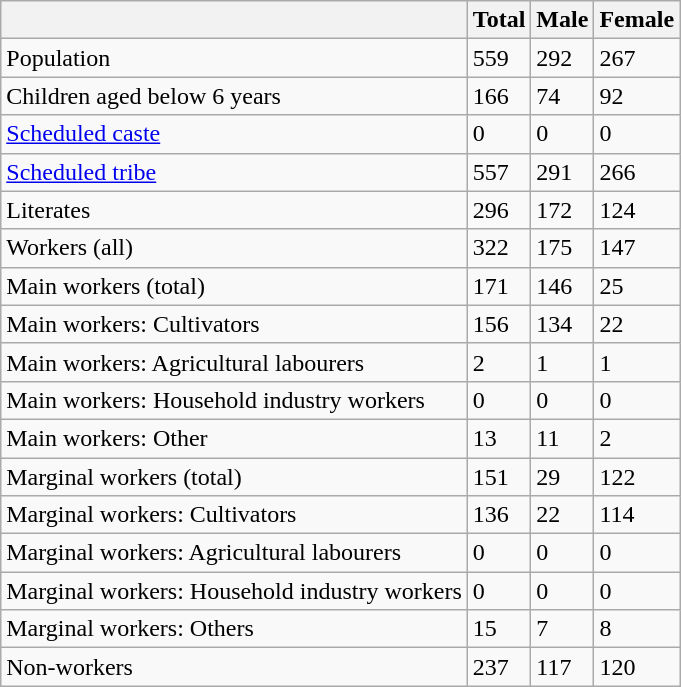<table class="wikitable sortable">
<tr>
<th></th>
<th>Total</th>
<th>Male</th>
<th>Female</th>
</tr>
<tr>
<td>Population</td>
<td>559</td>
<td>292</td>
<td>267</td>
</tr>
<tr>
<td>Children aged below 6 years</td>
<td>166</td>
<td>74</td>
<td>92</td>
</tr>
<tr>
<td><a href='#'>Scheduled caste</a></td>
<td>0</td>
<td>0</td>
<td>0</td>
</tr>
<tr>
<td><a href='#'>Scheduled tribe</a></td>
<td>557</td>
<td>291</td>
<td>266</td>
</tr>
<tr>
<td>Literates</td>
<td>296</td>
<td>172</td>
<td>124</td>
</tr>
<tr>
<td>Workers (all)</td>
<td>322</td>
<td>175</td>
<td>147</td>
</tr>
<tr>
<td>Main workers (total)</td>
<td>171</td>
<td>146</td>
<td>25</td>
</tr>
<tr>
<td>Main workers: Cultivators</td>
<td>156</td>
<td>134</td>
<td>22</td>
</tr>
<tr>
<td>Main workers: Agricultural labourers</td>
<td>2</td>
<td>1</td>
<td>1</td>
</tr>
<tr>
<td>Main workers: Household industry workers</td>
<td>0</td>
<td>0</td>
<td>0</td>
</tr>
<tr>
<td>Main workers: Other</td>
<td>13</td>
<td>11</td>
<td>2</td>
</tr>
<tr>
<td>Marginal workers (total)</td>
<td>151</td>
<td>29</td>
<td>122</td>
</tr>
<tr>
<td>Marginal workers: Cultivators</td>
<td>136</td>
<td>22</td>
<td>114</td>
</tr>
<tr>
<td>Marginal workers: Agricultural labourers</td>
<td>0</td>
<td>0</td>
<td>0</td>
</tr>
<tr>
<td>Marginal workers: Household industry workers</td>
<td>0</td>
<td>0</td>
<td>0</td>
</tr>
<tr>
<td>Marginal workers: Others</td>
<td>15</td>
<td>7</td>
<td>8</td>
</tr>
<tr>
<td>Non-workers</td>
<td>237</td>
<td>117</td>
<td>120</td>
</tr>
</table>
